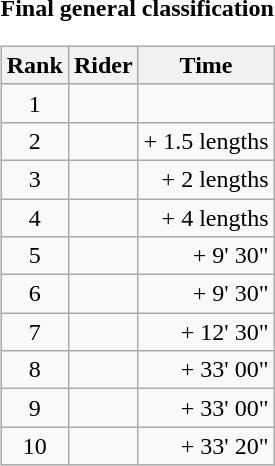<table>
<tr>
<td><strong>Final general classification</strong><br><table class="wikitable">
<tr>
<th scope="col">Rank</th>
<th scope="col">Rider</th>
<th scope="col">Time</th>
</tr>
<tr>
<td style="text-align:center;">1</td>
<td></td>
<td style="text-align:right;"></td>
</tr>
<tr>
<td style="text-align:center;">2</td>
<td></td>
<td style="text-align:right;">+ 1.5 lengths</td>
</tr>
<tr>
<td style="text-align:center;">3</td>
<td></td>
<td style="text-align:right;">+ 2 lengths</td>
</tr>
<tr>
<td style="text-align:center;">4</td>
<td></td>
<td style="text-align:right;">+ 4 lengths</td>
</tr>
<tr>
<td style="text-align:center;">5</td>
<td></td>
<td style="text-align:right;">+ 9' 30"</td>
</tr>
<tr>
<td style="text-align:center;">6</td>
<td></td>
<td style="text-align:right;">+ 9' 30"</td>
</tr>
<tr>
<td style="text-align:center;">7</td>
<td></td>
<td style="text-align:right;">+ 12' 30"</td>
</tr>
<tr>
<td style="text-align:center;">8</td>
<td></td>
<td style="text-align:right;">+ 33' 00"</td>
</tr>
<tr>
<td style="text-align:center;">9</td>
<td></td>
<td style="text-align:right;">+ 33' 00"</td>
</tr>
<tr>
<td style="text-align:center;">10</td>
<td></td>
<td style="text-align:right;">+ 33' 20"</td>
</tr>
</table>
</td>
</tr>
</table>
